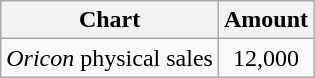<table class="wikitable">
<tr>
<th>Chart</th>
<th>Amount</th>
</tr>
<tr>
<td><em>Oricon</em> physical sales</td>
<td align="center">12,000</td>
</tr>
</table>
